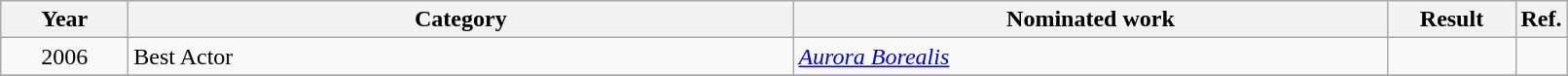<table class=wikitable>
<tr>
<th scope="col" style="width:5em;">Year</th>
<th scope="col" style="width:28em;">Category</th>
<th scope="col" style="width:25em;">Nominated work</th>
<th scope="col" style="width:5em;">Result</th>
<th>Ref.</th>
</tr>
<tr>
<td style="text-align:center;">2006</td>
<td>Best Actor</td>
<td><em><a href='#'>Aurora Borealis</a></em></td>
<td></td>
<td align="center"></td>
</tr>
<tr>
</tr>
</table>
